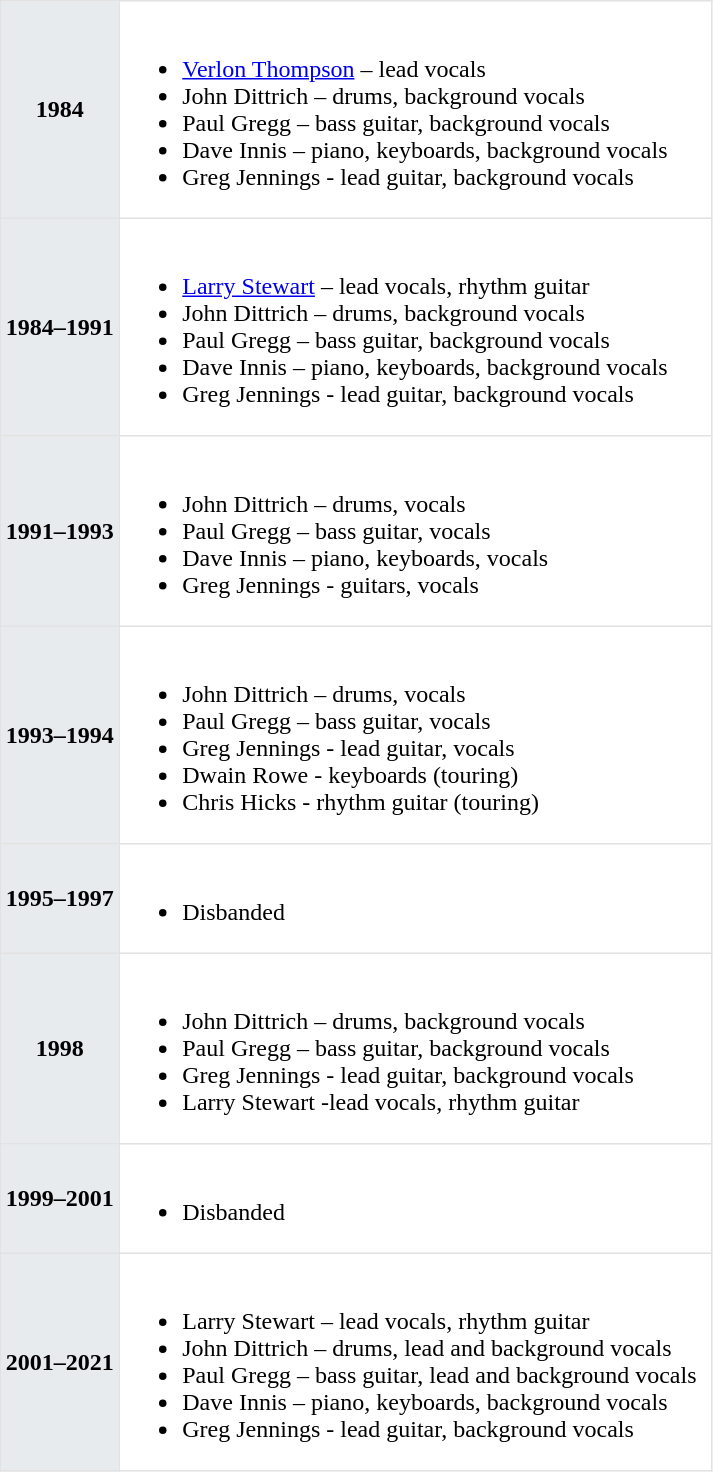<table class="toccolours" border=1 cellpadding=2 cellspacing=0 style="float: lleft; width: 475px; margin: 0 0 1em 1em; border-collapse: collapse; border: 1px solid #E2E2E2;">
<tr>
<th bgcolor="#E7EBEE">1984</th>
<td><br><ul><li><a href='#'>Verlon Thompson</a> – lead vocals</li><li>John Dittrich – drums, background vocals</li><li>Paul Gregg – bass guitar, background vocals</li><li>Dave Innis – piano, keyboards, background vocals</li><li>Greg Jennings - lead guitar, background vocals</li></ul></td>
</tr>
<tr>
<th bgcolor="#E7EBEE">1984–1991</th>
<td><br><ul><li><a href='#'>Larry Stewart</a> – lead vocals, rhythm guitar</li><li>John Dittrich – drums, background vocals</li><li>Paul Gregg – bass guitar, background vocals</li><li>Dave Innis – piano, keyboards, background vocals</li><li>Greg Jennings - lead guitar, background vocals</li></ul></td>
</tr>
<tr>
<th bgcolor="#E7EBEE">1991–1993</th>
<td><br><ul><li>John Dittrich – drums, vocals</li><li>Paul Gregg – bass guitar, vocals</li><li>Dave Innis – piano, keyboards, vocals</li><li>Greg Jennings - guitars, vocals</li></ul></td>
</tr>
<tr>
<th bgcolor="#E7EBEE">1993–1994</th>
<td><br><ul><li>John Dittrich – drums, vocals</li><li>Paul Gregg – bass guitar, vocals</li><li>Greg Jennings - lead guitar, vocals</li><li>Dwain Rowe - keyboards (touring)</li><li>Chris Hicks - rhythm guitar (touring)</li></ul></td>
</tr>
<tr>
<th bgcolor="#E7EBEE">1995–1997</th>
<td><br><ul><li>Disbanded</li></ul></td>
</tr>
<tr>
<th bgcolor="#E7EBEE">1998</th>
<td><br><ul><li>John Dittrich – drums, background vocals</li><li>Paul Gregg – bass guitar, background vocals</li><li>Greg Jennings - lead guitar, background vocals</li><li>Larry Stewart -lead vocals, rhythm guitar</li></ul></td>
</tr>
<tr>
<th bgcolor="#E7EBEE">1999–2001</th>
<td><br><ul><li>Disbanded</li></ul></td>
</tr>
<tr>
<th bgcolor="#E7EBEE">2001–2021</th>
<td><br><ul><li>Larry Stewart – lead vocals, rhythm guitar</li><li>John Dittrich – drums, lead and background vocals</li><li>Paul Gregg – bass guitar, lead and background vocals</li><li>Dave Innis – piano, keyboards, background vocals</li><li>Greg Jennings - lead guitar, background vocals</li></ul></td>
</tr>
</table>
